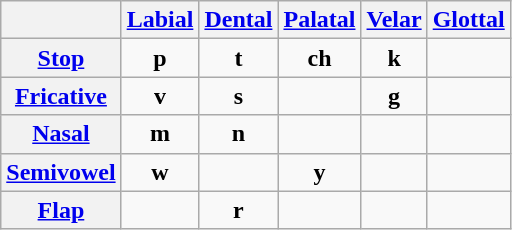<table class="wikitable" style="text-align: center">
<tr>
<th></th>
<th><a href='#'>Labial</a></th>
<th><a href='#'>Dental</a></th>
<th><a href='#'>Palatal</a></th>
<th><a href='#'>Velar</a></th>
<th><a href='#'>Glottal</a></th>
</tr>
<tr>
<th><a href='#'>Stop</a></th>
<td><strong>p</strong> </td>
<td><strong>t</strong> </td>
<td><strong>ch</strong> </td>
<td><strong>k</strong> </td>
<td><strong></strong> </td>
</tr>
<tr>
<th><a href='#'>Fricative</a></th>
<td><strong>v</strong> </td>
<td><strong>s</strong> </td>
<td></td>
<td><strong>g</strong> </td>
<td></td>
</tr>
<tr>
<th><a href='#'>Nasal</a></th>
<td><strong>m</strong> </td>
<td><strong>n</strong> </td>
<td></td>
<td></td>
<td></td>
</tr>
<tr>
<th><a href='#'>Semivowel</a></th>
<td><strong>w</strong> </td>
<td></td>
<td><strong>y</strong> </td>
<td></td>
<td></td>
</tr>
<tr>
<th><a href='#'>Flap</a></th>
<td></td>
<td><strong>r</strong> </td>
<td></td>
<td></td>
<td></td>
</tr>
</table>
